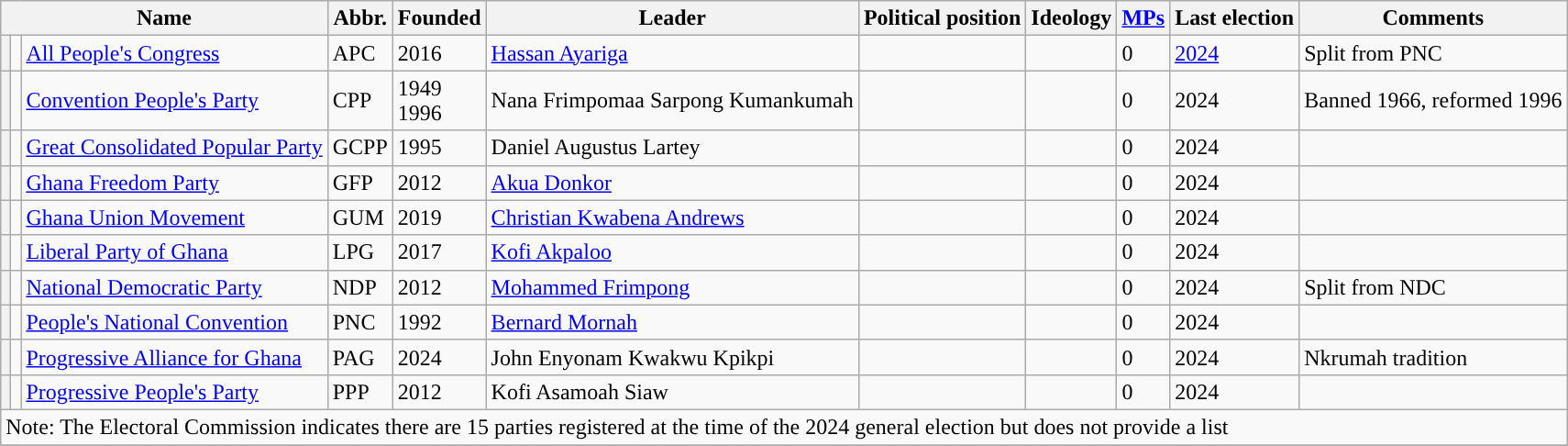<table class="wikitable">
<tr>
<th colspan=3>Name</th>
<th>Abbr.</th>
<th>Founded</th>
<th>Leader</th>
<th>Political position</th>
<th>Ideology</th>
<th><a href='#'>MPs</a></th>
<th>Last election</th>
<th>Comments</th>
</tr>
<tr>
<th style="background-color:"></th>
<td></td>
<td><a href='#'>All People's Congress</a><br></td>
<td>APC</td>
<td>2016</td>
<td><a href='#'>Hassan Ayariga</a></td>
<td></td>
<td></td>
<td>0</td>
<td><a href='#'>2024</a></td>
<td>Split from PNC</td>
</tr>
<tr>
<th style="background-color:"></th>
<td></td>
<td><a href='#'>Convention People's Party</a><br></td>
<td>CPP</td>
<td>1949<br>1996</td>
<td>Nana Frimpomaa Sarpong Kumankumah</td>
<td></td>
<td></td>
<td>0</td>
<td>2024</td>
<td>Banned 1966, reformed 1996</td>
</tr>
<tr>
<th style="background-color:"></th>
<td></td>
<td><a href='#'>Great Consolidated Popular Party</a><br></td>
<td>GCPP</td>
<td>1995</td>
<td>Daniel Augustus Lartey</td>
<td></td>
<td></td>
<td>0</td>
<td>2024</td>
<td></td>
</tr>
<tr>
<th style="background-color:"></th>
<td></td>
<td><a href='#'>Ghana Freedom Party</a><br></td>
<td>GFP</td>
<td>2012</td>
<td><a href='#'>Akua Donkor</a></td>
<td></td>
<td></td>
<td>0</td>
<td>2024</td>
<td></td>
</tr>
<tr>
<th style="background-color:"></th>
<td></td>
<td><a href='#'>Ghana Union Movement</a><br></td>
<td>GUM</td>
<td>2019</td>
<td><a href='#'>Christian Kwabena Andrews</a></td>
<td></td>
<td></td>
<td>0</td>
<td>2024</td>
<td></td>
</tr>
<tr>
<th style="background-color:"></th>
<td></td>
<td><a href='#'>Liberal Party of Ghana</a><br></td>
<td>LPG</td>
<td>2017</td>
<td><a href='#'>Kofi Akpaloo</a></td>
<td></td>
<td></td>
<td>0</td>
<td>2024</td>
<td></td>
</tr>
<tr>
<th style="background-color:"></th>
<td></td>
<td><a href='#'>National Democratic Party</a><br></td>
<td>NDP</td>
<td>2012</td>
<td><a href='#'>Mohammed Frimpong</a></td>
<td></td>
<td></td>
<td>0</td>
<td>2024</td>
<td>Split from NDC</td>
</tr>
<tr>
<th style="background-color:"></th>
<td></td>
<td><a href='#'>People's National Convention</a><br></td>
<td>PNC</td>
<td>1992</td>
<td><a href='#'>Bernard Mornah</a></td>
<td></td>
<td></td>
<td>0</td>
<td>2024</td>
<td></td>
</tr>
<tr>
<th style="background-color:"></th>
<td></td>
<td><a href='#'>Progressive Alliance for Ghana</a><br></td>
<td>PAG</td>
<td>2024</td>
<td>John Enyonam Kwakwu Kpikpi</td>
<td></td>
<td></td>
<td>0</td>
<td>2024</td>
<td>Nkrumah tradition</td>
</tr>
<tr>
<th style="background-color:"></th>
<td></td>
<td><a href='#'>Progressive People's Party</a><br></td>
<td>PPP</td>
<td>2012</td>
<td>Kofi Asamoah Siaw</td>
<td></td>
<td></td>
<td>0</td>
<td>2024</td>
<td></td>
</tr>
<tr>
<td colspan=11>Note: The Electoral Commission indicates there are 15 parties registered at the time of the 2024 general election but does not provide a list</td>
</tr>
<tr>
</tr>
</table>
